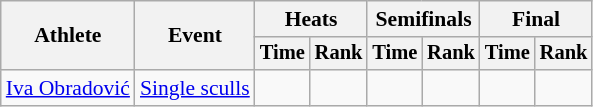<table class=wikitable style="font-size:90%;">
<tr>
<th rowspan=2>Athlete</th>
<th rowspan=2>Event</th>
<th colspan=2>Heats</th>
<th colspan=2>Semifinals</th>
<th colspan=2>Final</th>
</tr>
<tr style="font-size:95%">
<th>Time</th>
<th>Rank</th>
<th>Time</th>
<th>Rank</th>
<th>Time</th>
<th>Rank</th>
</tr>
<tr align=center>
<td align=left><a href='#'>Iva Obradović</a></td>
<td align=left><a href='#'>Single sculls</a></td>
<td></td>
<td></td>
<td></td>
<td></td>
<td></td>
<td></td>
</tr>
</table>
